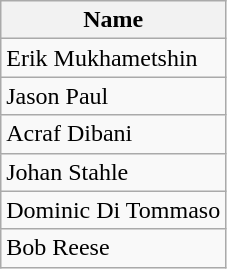<table class="wikitable">
<tr>
<th>Name</th>
</tr>
<tr>
<td> Erik Mukhametshin</td>
</tr>
<tr>
<td> Jason Paul</td>
</tr>
<tr>
<td> Acraf Dibani</td>
</tr>
<tr>
<td> Johan Stahle</td>
</tr>
<tr>
<td> Dominic Di Tommaso</td>
</tr>
<tr>
<td> Bob Reese</td>
</tr>
</table>
